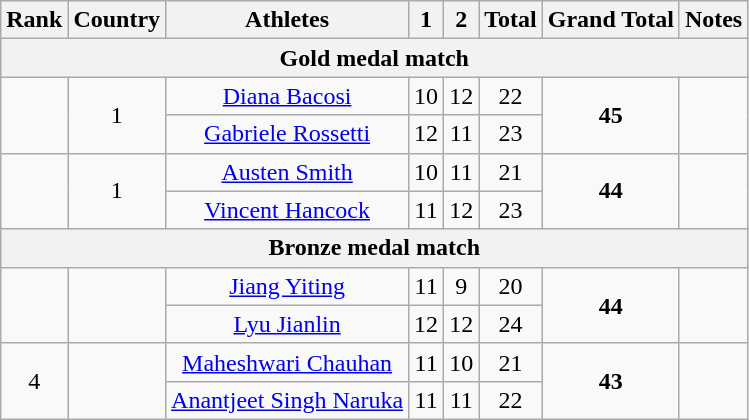<table class="wikitable sortable" style="text-align:center">
<tr>
<th>Rank</th>
<th>Country</th>
<th>Athletes</th>
<th>1</th>
<th>2</th>
<th>Total</th>
<th>Grand Total</th>
<th class="unsortable">Notes</th>
</tr>
<tr>
<th colspan=9>Gold medal match</th>
</tr>
<tr>
<td rowspan=2></td>
<td rowspan=2> 1</td>
<td><a href='#'>Diana Bacosi</a></td>
<td>10</td>
<td>12</td>
<td>22</td>
<td rowspan=2><strong>45</strong></td>
<td rowspan=2></td>
</tr>
<tr>
<td><a href='#'>Gabriele Rossetti</a></td>
<td>12</td>
<td>11</td>
<td>23</td>
</tr>
<tr>
<td rowspan=2></td>
<td rowspan=2> 1</td>
<td><a href='#'>Austen Smith</a></td>
<td>10</td>
<td>11</td>
<td>21</td>
<td rowspan=2><strong>44</strong></td>
<td rowspan=2></td>
</tr>
<tr>
<td><a href='#'>Vincent Hancock</a></td>
<td>11</td>
<td>12</td>
<td>23</td>
</tr>
<tr>
<th colspan=9>Bronze medal match</th>
</tr>
<tr>
<td rowspan=2></td>
<td rowspan=2></td>
<td><a href='#'>Jiang Yiting</a></td>
<td>11</td>
<td>9</td>
<td>20</td>
<td rowspan=2><strong>44</strong></td>
<td rowspan=2></td>
</tr>
<tr>
<td><a href='#'>Lyu Jianlin</a></td>
<td>12</td>
<td>12</td>
<td>24</td>
</tr>
<tr>
<td rowspan=2>4</td>
<td rowspan=2></td>
<td><a href='#'>Maheshwari Chauhan</a></td>
<td>11</td>
<td>10</td>
<td>21</td>
<td rowspan=2><strong>43</strong></td>
<td rowspan=2></td>
</tr>
<tr>
<td><a href='#'>Anantjeet Singh Naruka</a></td>
<td>11</td>
<td>11</td>
<td>22</td>
</tr>
</table>
